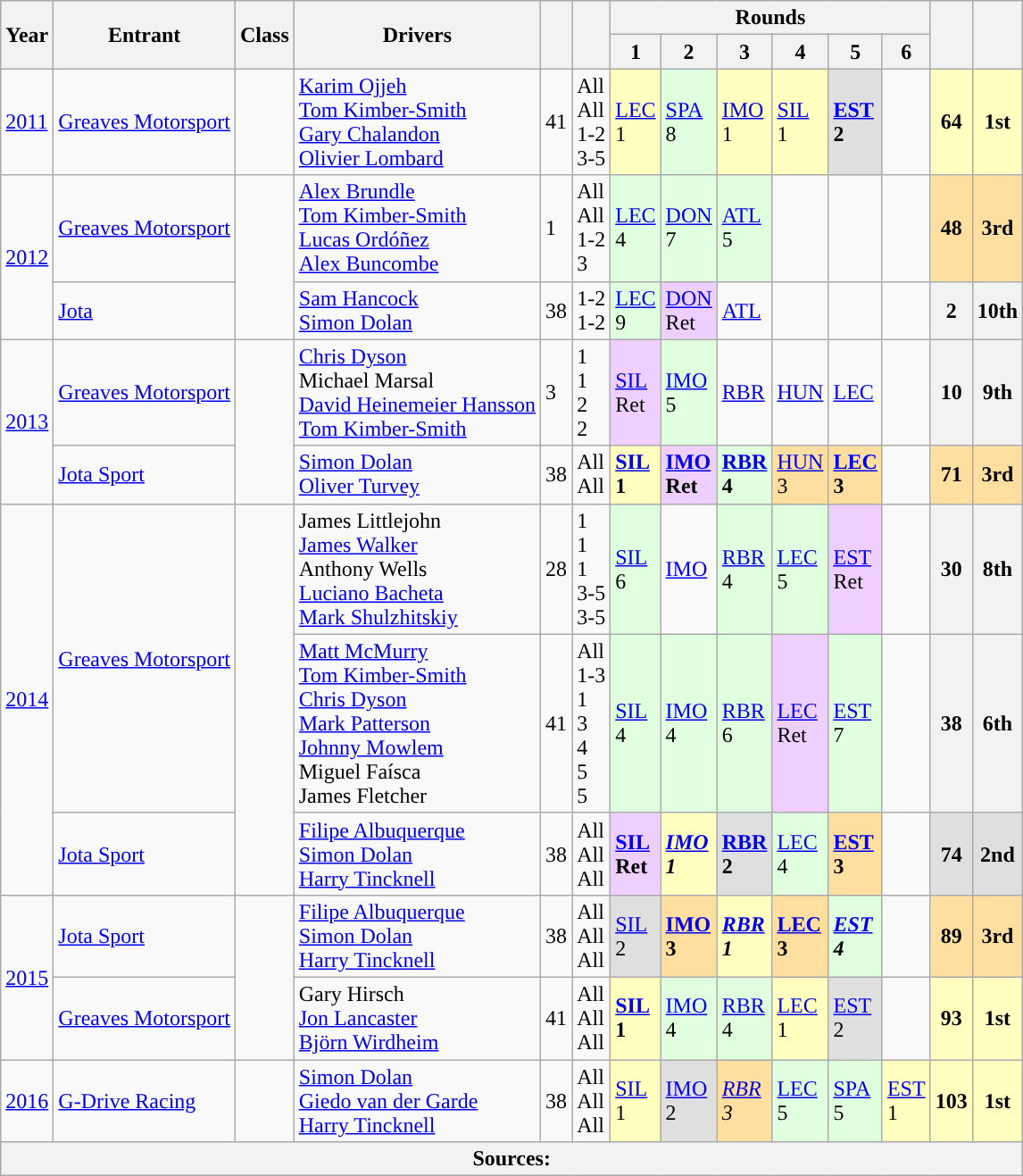<table class="wikitable">
<tr>
<th rowspan="2">Year</th>
<th rowspan="2">Entrant</th>
<th rowspan="2">Class</th>
<th rowspan="2">Drivers</th>
<th rowspan="2"></th>
<th rowspan="2"></th>
<th colspan="6">Rounds</th>
<th rowspan="2"></th>
<th rowspan="2"></th>
</tr>
<tr>
<th>1</th>
<th>2</th>
<th>3</th>
<th>4</th>
<th>5</th>
<th>6</th>
</tr>
<tr>
<td><a href='#'>2011</a></td>
<td> <a href='#'>Greaves Motorsport</a></td>
<td></td>
<td> <a href='#'>Karim Ojjeh</a><br> <a href='#'>Tom Kimber-Smith</a><br> <a href='#'>Gary Chalandon</a><br> <a href='#'>Olivier Lombard</a></td>
<td>41</td>
<td>All<br>All<br>1-2<br>3-5</td>
<td style="background:#FFFFBF;”"><a href='#'>LEC</a><br>1</td>
<td style="background:#DFFFDF;"><a href='#'>SPA</a><br>8</td>
<td style="background:#FFFFBF;”"><a href='#'>IMO</a><br>1</td>
<td style="background:#FFFFBF;”"><a href='#'>SIL</a><br>1</td>
<td style="background:#dfdfdf;"><strong><a href='#'>EST</a><br>2</strong></td>
<td></td>
<th style="background:#FFFFBF;”">64</th>
<th style="background:#FFFFBF;”">1st</th>
</tr>
<tr>
<td rowspan="2"><a href='#'>2012</a></td>
<td> <a href='#'>Greaves Motorsport</a></td>
<td rowspan="2"></td>
<td> <a href='#'>Alex Brundle</a><br> <a href='#'>Tom Kimber-Smith</a><br> <a href='#'>Lucas Ordóñez</a><br> <a href='#'>Alex Buncombe</a></td>
<td>1</td>
<td>All<br>All<br>1-2<br>3</td>
<td style="background:#DFFFDF;"><a href='#'>LEC</a><br>4</td>
<td style="background:#DFFFDF;"><a href='#'>DON</a><br>7</td>
<td style="background:#DFFFDF;"><a href='#'>ATL</a><br>5</td>
<td></td>
<td></td>
<td></td>
<th style="background:#FFDF9F;”">48</th>
<th style="background:#FFDF9F;”">3rd</th>
</tr>
<tr>
<td> <a href='#'>Jota</a></td>
<td> <a href='#'>Sam Hancock</a><br> <a href='#'>Simon Dolan</a></td>
<td>38</td>
<td>1-2<br>1-2</td>
<td style="background:#DFFFDF;"><a href='#'>LEC</a><br>9</td>
<td style="background:#EFCFFF;"><a href='#'>DON</a><br>Ret</td>
<td><a href='#'>ATL</a><br></td>
<td></td>
<td></td>
<td></td>
<th>2</th>
<th>10th</th>
</tr>
<tr>
<td rowspan="2"><a href='#'>2013</a></td>
<td> <a href='#'>Greaves Motorsport</a></td>
<td rowspan="2"></td>
<td> <a href='#'>Chris Dyson</a><br> Michael Marsal<br> <a href='#'>David Heinemeier Hansson</a><br> <a href='#'>Tom Kimber-Smith</a></td>
<td>3</td>
<td>1<br>1<br>2<br>2</td>
<td style="background:#EFCFFF;"><a href='#'>SIL</a><br>Ret</td>
<td style="background:#DFFFDF;"><a href='#'>IMO</a><br>5</td>
<td><a href='#'>RBR</a><br></td>
<td><a href='#'>HUN</a><br></td>
<td><a href='#'>LEC</a><br></td>
<td></td>
<th>10</th>
<th>9th</th>
</tr>
<tr>
<td> <a href='#'>Jota Sport</a></td>
<td> <a href='#'>Simon Dolan</a><br> <a href='#'>Oliver Turvey</a></td>
<td>38</td>
<td>All<br>All<br></td>
<td style="background:#FFFFBF;”"><strong><a href='#'>SIL</a><br>1</strong></td>
<td style="background:#EFCFFF;"><strong><a href='#'>IMO</a><br>Ret</strong></td>
<td style="background:#DFFFDF;"><strong><a href='#'>RBR</a><br>4</strong></td>
<td style="background:#FFDF9F;”"><a href='#'>HUN</a><br>3</td>
<td style="background:#FFDF9F;”"><strong><a href='#'>LEC</a><br>3</strong></td>
<td></td>
<th style="background:#FFDF9F;”">71</th>
<th style="background:#FFDF9F;”">3rd</th>
</tr>
<tr>
<td rowspan="3"><a href='#'>2014</a></td>
<td rowspan="2"> <a href='#'>Greaves Motorsport</a></td>
<td rowspan="3"></td>
<td> James Littlejohn<br> <a href='#'>James Walker</a><br> Anthony Wells<br> <a href='#'>Luciano Bacheta</a><br> <a href='#'>Mark Shulzhitskiy</a></td>
<td>28</td>
<td>1<br>1<br>1<br>3-5<br>3-5</td>
<td style="background:#DFFFDF;"><a href='#'>SIL</a><br>6</td>
<td><a href='#'>IMO</a><br></td>
<td style="background:#DFFFDF;"><a href='#'>RBR</a><br>4</td>
<td style="background:#DFFFDF;"><a href='#'>LEC</a><br>5</td>
<td style="background:#EFCFFF;"><a href='#'>EST</a><br>Ret</td>
<td></td>
<th>30</th>
<th>8th</th>
</tr>
<tr>
<td> <a href='#'>Matt McMurry</a><br> <a href='#'>Tom Kimber-Smith</a><br> <a href='#'>Chris Dyson</a><br> <a href='#'>Mark Patterson</a><br> <a href='#'>Johnny Mowlem</a><br> Miguel Faísca<br> James Fletcher</td>
<td>41</td>
<td>All<br>1-3<br>1<br>3<br>4<br>5<br>5</td>
<td style="background:#DFFFDF;"><a href='#'>SIL</a><br>4</td>
<td style="background:#DFFFDF;"><a href='#'>IMO</a><br>4</td>
<td style="background:#DFFFDF;"><a href='#'>RBR</a><br>6</td>
<td style="background:#EFCFFF;"><a href='#'>LEC</a><br>Ret</td>
<td style="background:#DFFFDF;"><a href='#'>EST</a><br>7</td>
<td></td>
<th>38</th>
<th>6th</th>
</tr>
<tr>
<td> <a href='#'>Jota Sport</a></td>
<td> <a href='#'>Filipe Albuquerque</a><br> <a href='#'>Simon Dolan</a><br> <a href='#'>Harry Tincknell</a></td>
<td>38</td>
<td>All<br>All<br>All</td>
<td style="background:#EFCFFF;"><strong><a href='#'>SIL</a><br>Ret</strong></td>
<td style="background:#FFFFBF;”"><strong><em><a href='#'>IMO</a><br>1</em></strong></td>
<td style="background:#dfdfdf;"><strong><a href='#'>RBR</a><br>2</strong></td>
<td style="background:#DFFFDF;"><a href='#'>LEC</a><br>4</td>
<td style="background:#FFDF9F;”"><strong><a href='#'>EST</a><br>3</strong></td>
<td></td>
<th style="background:#dfdfdf;">74</th>
<th style="background:#dfdfdf;">2nd</th>
</tr>
<tr>
<td rowspan="2"><a href='#'>2015</a></td>
<td> <a href='#'>Jota Sport</a></td>
<td rowspan="2"></td>
<td> <a href='#'>Filipe Albuquerque</a><br> <a href='#'>Simon Dolan</a><br> <a href='#'>Harry Tincknell</a></td>
<td>38</td>
<td>All<br>All<br>All</td>
<td style="background:#dfdfdf;"><a href='#'>SIL</a><br>2</td>
<td style="background:#FFDF9F;"><strong><a href='#'>IMO</a><br>3</strong></td>
<td style="background:#FFFFBF;”"><strong><em><a href='#'>RBR</a><br>1</em></strong></td>
<td style="background:#FFDF9F;"><strong><a href='#'>LEC</a><br>3</strong></td>
<td style="background:#DFFFDF;"><strong><em><a href='#'>EST</a><br>4</em></strong></td>
<td></td>
<th style="background:#FFDF9F;”">89</th>
<th style="background:#FFDF9F;”">3rd</th>
</tr>
<tr>
<td> <a href='#'>Greaves Motorsport</a></td>
<td> Gary Hirsch<br> <a href='#'>Jon Lancaster</a><br> <a href='#'>Björn Wirdheim</a></td>
<td>41</td>
<td>All<br>All<br>All</td>
<td style="background:#FFFFBF;”"><strong><a href='#'>SIL</a><br>1</strong></td>
<td style="background:#DFFFDF;"><a href='#'>IMO</a><br>4</td>
<td style="background:#DFFFDF;"><a href='#'>RBR</a><br>4</td>
<td style="background:#FFFFBF;”"><a href='#'>LEC</a><br>1</td>
<td style="background:#dfdfdf;"><a href='#'>EST</a><br>2</td>
<td></td>
<th style="background:#FFFFBF;”">93</th>
<th style="background:#FFFFBF;”">1st</th>
</tr>
<tr>
<td><a href='#'>2016</a></td>
<td> <a href='#'>G-Drive Racing</a></td>
<td></td>
<td> <a href='#'>Simon Dolan</a><br> <a href='#'>Giedo van der Garde</a><br> <a href='#'>Harry Tincknell</a></td>
<td>38</td>
<td>All<br>All<br>All</td>
<td style="background:#FFFFBF;”"><a href='#'>SIL</a><br>1</td>
<td style="background:#dfdfdf;"><a href='#'>IMO</a><br>2</td>
<td style="background:#FFDF9F;"><em><a href='#'>RBR</a><br>3</em></td>
<td style="background:#DFFFDF;"><a href='#'>LEC</a><br>5</td>
<td style="background:#DFFFDF;"><a href='#'>SPA</a><br>5</td>
<td style="background:#FFFFBF;”"><a href='#'>EST</a><br>1</td>
<th style="background:#FFFFBF;”">103</th>
<th style="background:#FFFFBF;”">1st</th>
</tr>
<tr>
<th colspan="14">Sources:</th>
</tr>
</table>
